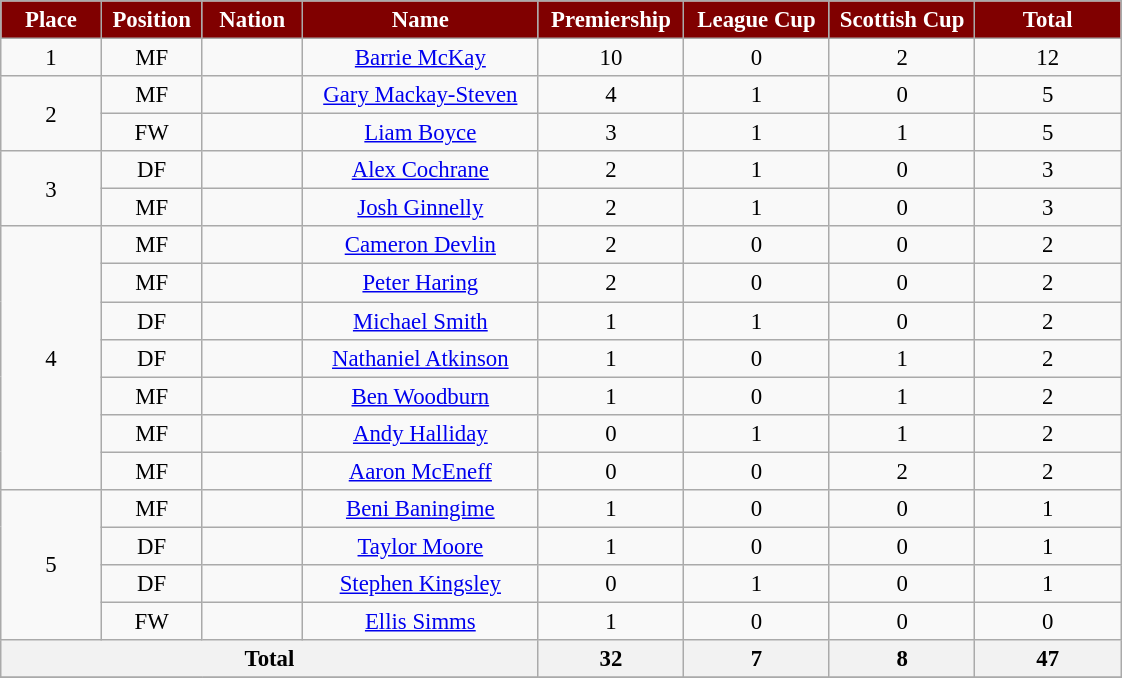<table class="wikitable" style="font-size: 95%; text-align: center;">
<tr>
<th style="background:maroon; color:white;" scope="col" width=60>Place</th>
<th style="background:maroon; color:white;" scope="col" width=60>Position</th>
<th style="background:maroon; color:white;" scope="col" width=60>Nation</th>
<th style="background:maroon; color:white;" scope="col" width=150>Name</th>
<th style="background:maroon; color:white;" scope="col" width=90>Premiership</th>
<th style="background:maroon; color:white;" scope="col" width=90>League Cup</th>
<th style="background:maroon; color:white;" scope="col" width=90>Scottish Cup</th>
<th style="background:maroon; color:white;" scope="col" width=90>Total</th>
</tr>
<tr>
<td rowspan="1">1</td>
<td>MF</td>
<td></td>
<td><a href='#'>Barrie McKay</a></td>
<td>10</td>
<td>0</td>
<td>2</td>
<td>12</td>
</tr>
<tr>
<td rowspan="2">2</td>
<td>MF</td>
<td></td>
<td><a href='#'>Gary Mackay-Steven</a></td>
<td>4</td>
<td>1</td>
<td>0</td>
<td>5</td>
</tr>
<tr>
<td>FW</td>
<td></td>
<td><a href='#'>Liam Boyce</a></td>
<td>3</td>
<td>1</td>
<td>1</td>
<td>5</td>
</tr>
<tr>
<td rowspan="2">3</td>
<td>DF</td>
<td></td>
<td><a href='#'>Alex Cochrane</a></td>
<td>2</td>
<td>1</td>
<td>0</td>
<td>3</td>
</tr>
<tr>
<td>MF</td>
<td></td>
<td><a href='#'>Josh Ginnelly</a></td>
<td>2</td>
<td>1</td>
<td>0</td>
<td>3</td>
</tr>
<tr>
<td rowspan="7">4</td>
<td>MF</td>
<td></td>
<td><a href='#'>Cameron Devlin</a></td>
<td>2</td>
<td>0</td>
<td>0</td>
<td>2</td>
</tr>
<tr>
<td>MF</td>
<td></td>
<td><a href='#'>Peter Haring</a></td>
<td>2</td>
<td>0</td>
<td>0</td>
<td>2</td>
</tr>
<tr>
<td>DF</td>
<td></td>
<td><a href='#'>Michael Smith</a></td>
<td>1</td>
<td>1</td>
<td>0</td>
<td>2</td>
</tr>
<tr>
<td>DF</td>
<td></td>
<td><a href='#'>Nathaniel Atkinson</a></td>
<td>1</td>
<td>0</td>
<td>1</td>
<td>2</td>
</tr>
<tr>
<td>MF</td>
<td></td>
<td><a href='#'>Ben Woodburn</a></td>
<td>1</td>
<td>0</td>
<td>1</td>
<td>2</td>
</tr>
<tr>
<td>MF</td>
<td></td>
<td><a href='#'>Andy Halliday</a></td>
<td>0</td>
<td>1</td>
<td>1</td>
<td>2</td>
</tr>
<tr>
<td>MF</td>
<td></td>
<td><a href='#'>Aaron McEneff</a></td>
<td>0</td>
<td>0</td>
<td>2</td>
<td>2</td>
</tr>
<tr>
<td rowspan="4">5</td>
<td>MF</td>
<td></td>
<td><a href='#'>Beni Baningime</a></td>
<td>1</td>
<td>0</td>
<td>0</td>
<td>1</td>
</tr>
<tr>
<td>DF</td>
<td></td>
<td><a href='#'>Taylor Moore</a></td>
<td>1</td>
<td>0</td>
<td>0</td>
<td>1</td>
</tr>
<tr>
<td>DF</td>
<td></td>
<td><a href='#'>Stephen Kingsley</a></td>
<td>0</td>
<td>1</td>
<td>0</td>
<td>1</td>
</tr>
<tr>
<td>FW</td>
<td></td>
<td><a href='#'>Ellis Simms</a></td>
<td>1</td>
<td>0</td>
<td>0</td>
<td>0</td>
</tr>
<tr>
<th colspan=4>Total</th>
<th>32</th>
<th>7</th>
<th>8</th>
<th>47</th>
</tr>
<tr>
</tr>
</table>
